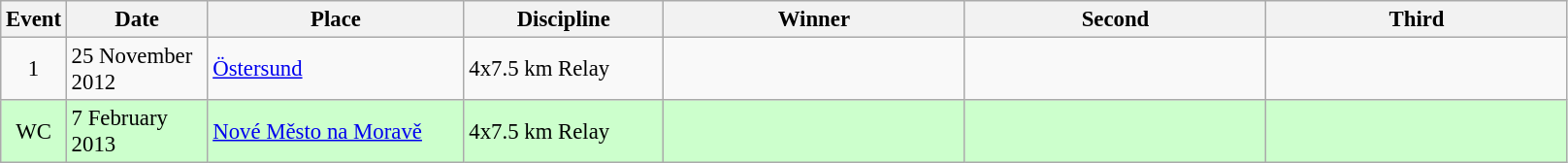<table class="wikitable" style="font-size:95%;">
<tr>
<th width="30">Event</th>
<th width="90">Date</th>
<th width="169">Place</th>
<th width="130">Discipline</th>
<th width="200">Winner</th>
<th width="200">Second</th>
<th width="200">Third</th>
</tr>
<tr>
<td align=center>1</td>
<td>25 November 2012</td>
<td> <a href='#'>Östersund</a></td>
<td>4x7.5 km Relay</td>
<td></td>
<td></td>
<td></td>
</tr>
<tr style="background:#CCFFCC">
<td align=center>WC</td>
<td>7 February 2013</td>
<td> <a href='#'>Nové Město na Moravě</a></td>
<td>4x7.5 km Relay</td>
<td></td>
<td></td>
<td></td>
</tr>
</table>
